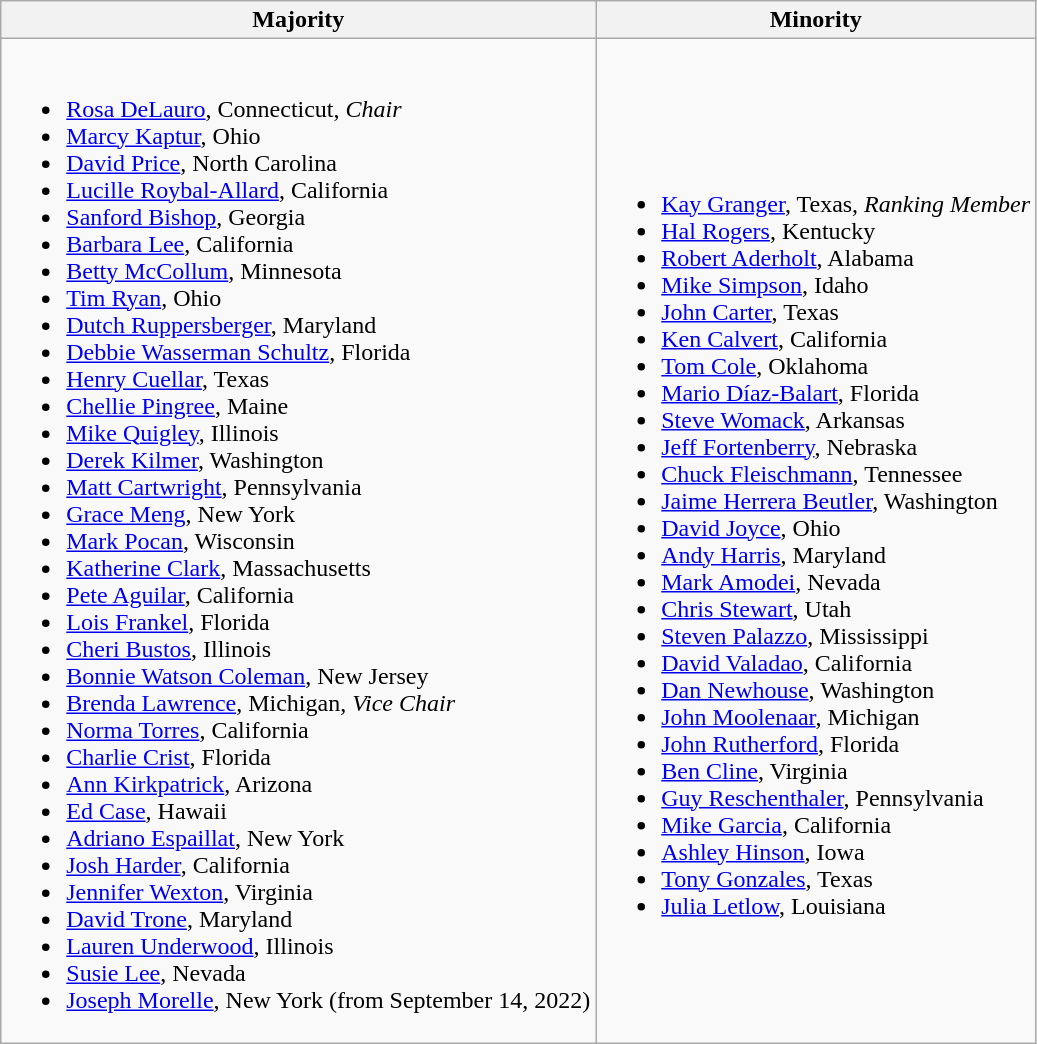<table class=wikitable>
<tr>
<th>Majority</th>
<th>Minority</th>
</tr>
<tr>
<td><br><ul><li><a href='#'>Rosa DeLauro</a>, Connecticut, <em>Chair</em></li><li><a href='#'>Marcy Kaptur</a>, Ohio</li><li><a href='#'>David Price</a>, North Carolina</li><li><a href='#'>Lucille Roybal-Allard</a>, California</li><li><a href='#'>Sanford Bishop</a>, Georgia</li><li><a href='#'>Barbara Lee</a>, California</li><li><a href='#'>Betty McCollum</a>, Minnesota</li><li><a href='#'>Tim Ryan</a>, Ohio</li><li><a href='#'>Dutch Ruppersberger</a>, Maryland</li><li><a href='#'>Debbie Wasserman Schultz</a>, Florida</li><li><a href='#'>Henry Cuellar</a>, Texas</li><li><a href='#'>Chellie Pingree</a>, Maine</li><li><a href='#'>Mike Quigley</a>, Illinois</li><li><a href='#'>Derek Kilmer</a>, Washington</li><li><a href='#'>Matt Cartwright</a>, Pennsylvania</li><li><a href='#'>Grace Meng</a>, New York</li><li><a href='#'>Mark Pocan</a>, Wisconsin</li><li><a href='#'>Katherine Clark</a>, Massachusetts</li><li><a href='#'>Pete Aguilar</a>, California</li><li><a href='#'>Lois Frankel</a>, Florida</li><li><a href='#'>Cheri Bustos</a>, Illinois</li><li><a href='#'>Bonnie Watson Coleman</a>, New Jersey</li><li><a href='#'>Brenda Lawrence</a>, Michigan, <em>Vice Chair</em></li><li><a href='#'>Norma Torres</a>, California</li><li><a href='#'>Charlie Crist</a>, Florida</li><li><a href='#'>Ann Kirkpatrick</a>, Arizona</li><li><a href='#'>Ed Case</a>, Hawaii</li><li><a href='#'>Adriano Espaillat</a>, New York</li><li><a href='#'>Josh Harder</a>, California</li><li><a href='#'>Jennifer Wexton</a>, Virginia</li><li><a href='#'>David Trone</a>, Maryland</li><li><a href='#'>Lauren Underwood</a>, Illinois</li><li><a href='#'>Susie Lee</a>, Nevada</li><li><a href='#'>Joseph Morelle</a>, New York (from September 14, 2022)</li></ul></td>
<td><br><ul><li><a href='#'>Kay Granger</a>, Texas, <em>Ranking Member</em></li><li><a href='#'>Hal Rogers</a>, Kentucky</li><li><a href='#'>Robert Aderholt</a>, Alabama</li><li><a href='#'>Mike Simpson</a>, Idaho</li><li><a href='#'>John Carter</a>, Texas</li><li><a href='#'>Ken Calvert</a>, California</li><li><a href='#'>Tom Cole</a>, Oklahoma</li><li><a href='#'>Mario Díaz-Balart</a>, Florida</li><li><a href='#'>Steve Womack</a>, Arkansas</li><li><a href='#'>Jeff Fortenberry</a>, Nebraska</li><li><a href='#'>Chuck Fleischmann</a>, Tennessee</li><li><a href='#'>Jaime Herrera Beutler</a>, Washington</li><li><a href='#'>David Joyce</a>, Ohio</li><li><a href='#'>Andy Harris</a>, Maryland</li><li><a href='#'>Mark Amodei</a>, Nevada</li><li><a href='#'>Chris Stewart</a>, Utah</li><li><a href='#'>Steven Palazzo</a>, Mississippi</li><li><a href='#'>David Valadao</a>, California</li><li><a href='#'>Dan Newhouse</a>, Washington</li><li><a href='#'>John Moolenaar</a>, Michigan</li><li><a href='#'>John Rutherford</a>, Florida</li><li><a href='#'>Ben Cline</a>, Virginia</li><li><a href='#'>Guy Reschenthaler</a>, Pennsylvania</li><li><a href='#'>Mike Garcia</a>, California</li><li><a href='#'>Ashley Hinson</a>, Iowa</li><li><a href='#'>Tony Gonzales</a>, Texas</li><li><a href='#'>Julia Letlow</a>, Louisiana</li></ul></td>
</tr>
</table>
